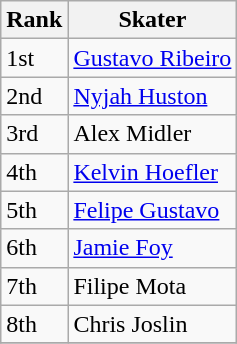<table class="wikitable">
<tr>
<th>Rank</th>
<th>Skater</th>
</tr>
<tr>
<td>1st</td>
<td><a href='#'>Gustavo Ribeiro</a></td>
</tr>
<tr>
<td>2nd</td>
<td><a href='#'>Nyjah Huston</a></td>
</tr>
<tr>
<td>3rd</td>
<td>Alex Midler</td>
</tr>
<tr>
<td>4th</td>
<td><a href='#'>Kelvin Hoefler</a></td>
</tr>
<tr>
<td>5th</td>
<td><a href='#'>Felipe Gustavo</a></td>
</tr>
<tr>
<td>6th</td>
<td><a href='#'>Jamie Foy</a></td>
</tr>
<tr>
<td>7th</td>
<td>Filipe Mota</td>
</tr>
<tr>
<td>8th</td>
<td>Chris Joslin</td>
</tr>
<tr>
</tr>
</table>
